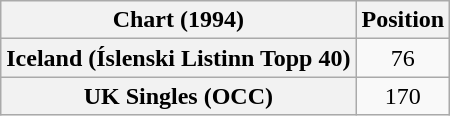<table class="wikitable plainrowheaders" style="text-align:center">
<tr>
<th>Chart (1994)</th>
<th>Position</th>
</tr>
<tr>
<th scope="row">Iceland (Íslenski Listinn Topp 40)</th>
<td>76</td>
</tr>
<tr>
<th scope="row">UK Singles (OCC)</th>
<td>170</td>
</tr>
</table>
